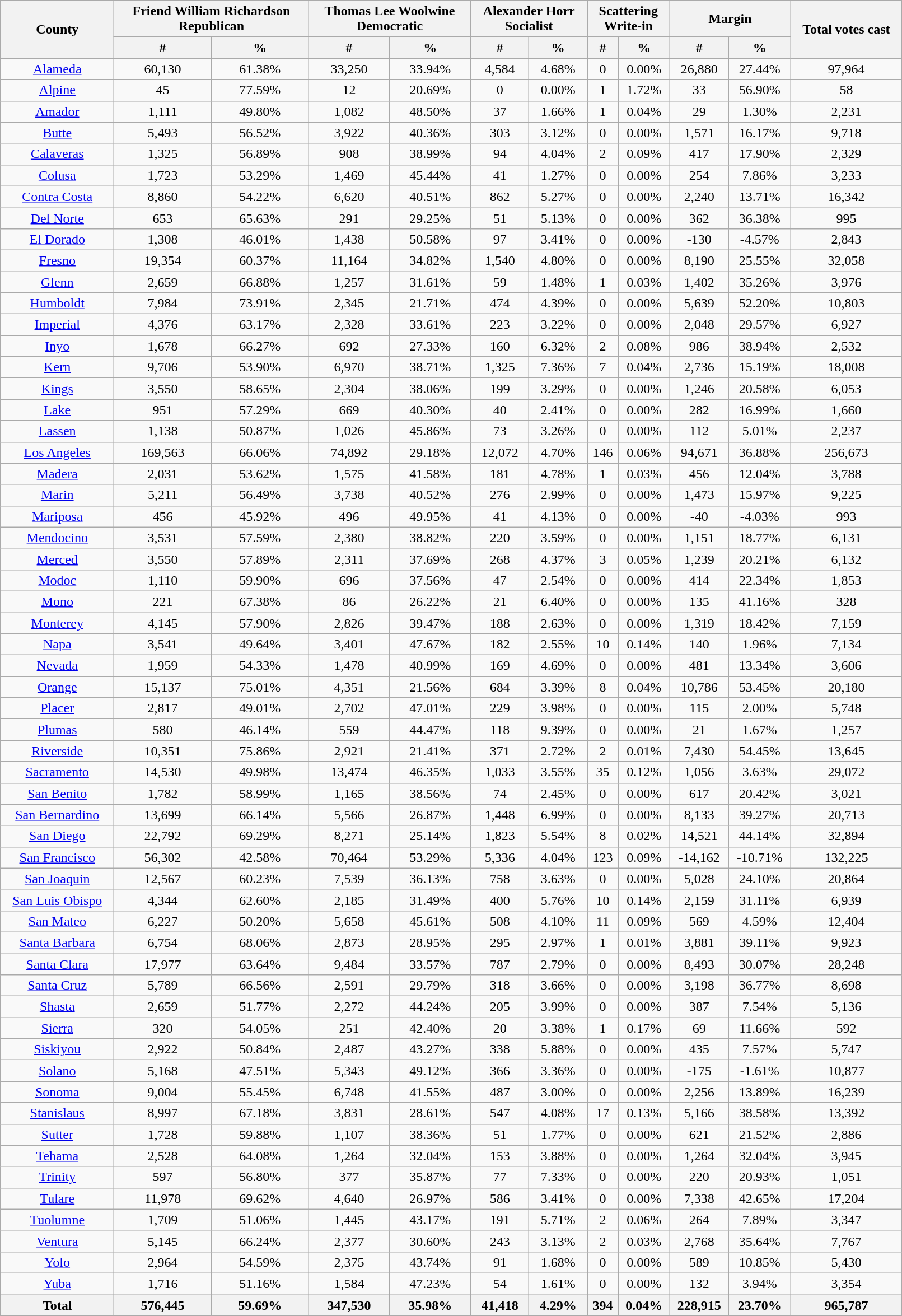<table width="85%" class="wikitable sortable" style="text-align:center">
<tr>
<th rowspan="2">County</th>
<th style="text-align:center;" colspan="2">Friend William Richardson<br>Republican</th>
<th style="text-align:center;" colspan="2">Thomas Lee Woolwine<br>Democratic</th>
<th style="text-align:center;" colspan="2">Alexander Horr<br>Socialist</th>
<th style="text-align:center;" colspan="2">Scattering<br>Write-in</th>
<th style="text-align:center;" colspan="2">Margin</th>
<th style="text-align:center;" rowspan="2">Total votes cast</th>
</tr>
<tr>
<th style="text-align:center;" data-sort-type="number">#</th>
<th style="text-align:center;" data-sort-type="number">%</th>
<th style="text-align:center;" data-sort-type="number">#</th>
<th style="text-align:center;" data-sort-type="number">%</th>
<th style="text-align:center;" data-sort-type="number">#</th>
<th style="text-align:center;" data-sort-type="number">%</th>
<th style="text-align:center;" data-sort-type="number">#</th>
<th style="text-align:center;" data-sort-type="number">%</th>
<th style="text-align:center;" data-sort-type="number">#</th>
<th style="text-align:center;" data-sort-type="number">%</th>
</tr>
<tr style="text-align:center;">
<td><a href='#'>Alameda</a></td>
<td>60,130</td>
<td>61.38%</td>
<td>33,250</td>
<td>33.94%</td>
<td>4,584</td>
<td>4.68%</td>
<td>0</td>
<td>0.00%</td>
<td>26,880</td>
<td>27.44%</td>
<td>97,964</td>
</tr>
<tr style="text-align:center;">
<td><a href='#'>Alpine</a></td>
<td>45</td>
<td>77.59%</td>
<td>12</td>
<td>20.69%</td>
<td>0</td>
<td>0.00%</td>
<td>1</td>
<td>1.72%</td>
<td>33</td>
<td>56.90%</td>
<td>58</td>
</tr>
<tr style="text-align:center;">
<td><a href='#'>Amador</a></td>
<td>1,111</td>
<td>49.80%</td>
<td>1,082</td>
<td>48.50%</td>
<td>37</td>
<td>1.66%</td>
<td>1</td>
<td>0.04%</td>
<td>29</td>
<td>1.30%</td>
<td>2,231</td>
</tr>
<tr style="text-align:center;">
<td><a href='#'>Butte</a></td>
<td>5,493</td>
<td>56.52%</td>
<td>3,922</td>
<td>40.36%</td>
<td>303</td>
<td>3.12%</td>
<td>0</td>
<td>0.00%</td>
<td>1,571</td>
<td>16.17%</td>
<td>9,718</td>
</tr>
<tr style="text-align:center;">
<td><a href='#'>Calaveras</a></td>
<td>1,325</td>
<td>56.89%</td>
<td>908</td>
<td>38.99%</td>
<td>94</td>
<td>4.04%</td>
<td>2</td>
<td>0.09%</td>
<td>417</td>
<td>17.90%</td>
<td>2,329</td>
</tr>
<tr style="text-align:center;">
<td><a href='#'>Colusa</a></td>
<td>1,723</td>
<td>53.29%</td>
<td>1,469</td>
<td>45.44%</td>
<td>41</td>
<td>1.27%</td>
<td>0</td>
<td>0.00%</td>
<td>254</td>
<td>7.86%</td>
<td>3,233</td>
</tr>
<tr style="text-align:center;">
<td><a href='#'>Contra Costa</a></td>
<td>8,860</td>
<td>54.22%</td>
<td>6,620</td>
<td>40.51%</td>
<td>862</td>
<td>5.27%</td>
<td>0</td>
<td>0.00%</td>
<td>2,240</td>
<td>13.71%</td>
<td>16,342</td>
</tr>
<tr style="text-align:center;">
<td><a href='#'>Del Norte</a></td>
<td>653</td>
<td>65.63%</td>
<td>291</td>
<td>29.25%</td>
<td>51</td>
<td>5.13%</td>
<td>0</td>
<td>0.00%</td>
<td>362</td>
<td>36.38%</td>
<td>995</td>
</tr>
<tr style="text-align:center;">
<td><a href='#'>El Dorado</a></td>
<td>1,308</td>
<td>46.01%</td>
<td>1,438</td>
<td>50.58%</td>
<td>97</td>
<td>3.41%</td>
<td>0</td>
<td>0.00%</td>
<td>-130</td>
<td>-4.57%</td>
<td>2,843</td>
</tr>
<tr style="text-align:center;">
<td><a href='#'>Fresno</a></td>
<td>19,354</td>
<td>60.37%</td>
<td>11,164</td>
<td>34.82%</td>
<td>1,540</td>
<td>4.80%</td>
<td>0</td>
<td>0.00%</td>
<td>8,190</td>
<td>25.55%</td>
<td>32,058</td>
</tr>
<tr style="text-align:center;">
<td><a href='#'>Glenn</a></td>
<td>2,659</td>
<td>66.88%</td>
<td>1,257</td>
<td>31.61%</td>
<td>59</td>
<td>1.48%</td>
<td>1</td>
<td>0.03%</td>
<td>1,402</td>
<td>35.26%</td>
<td>3,976</td>
</tr>
<tr style="text-align:center;">
<td><a href='#'>Humboldt</a></td>
<td>7,984</td>
<td>73.91%</td>
<td>2,345</td>
<td>21.71%</td>
<td>474</td>
<td>4.39%</td>
<td>0</td>
<td>0.00%</td>
<td>5,639</td>
<td>52.20%</td>
<td>10,803</td>
</tr>
<tr style="text-align:center;">
<td><a href='#'>Imperial</a></td>
<td>4,376</td>
<td>63.17%</td>
<td>2,328</td>
<td>33.61%</td>
<td>223</td>
<td>3.22%</td>
<td>0</td>
<td>0.00%</td>
<td>2,048</td>
<td>29.57%</td>
<td>6,927</td>
</tr>
<tr style="text-align:center;">
<td><a href='#'>Inyo</a></td>
<td>1,678</td>
<td>66.27%</td>
<td>692</td>
<td>27.33%</td>
<td>160</td>
<td>6.32%</td>
<td>2</td>
<td>0.08%</td>
<td>986</td>
<td>38.94%</td>
<td>2,532</td>
</tr>
<tr style="text-align:center;">
<td><a href='#'>Kern</a></td>
<td>9,706</td>
<td>53.90%</td>
<td>6,970</td>
<td>38.71%</td>
<td>1,325</td>
<td>7.36%</td>
<td>7</td>
<td>0.04%</td>
<td>2,736</td>
<td>15.19%</td>
<td>18,008</td>
</tr>
<tr style="text-align:center;">
<td><a href='#'>Kings</a></td>
<td>3,550</td>
<td>58.65%</td>
<td>2,304</td>
<td>38.06%</td>
<td>199</td>
<td>3.29%</td>
<td>0</td>
<td>0.00%</td>
<td>1,246</td>
<td>20.58%</td>
<td>6,053</td>
</tr>
<tr style="text-align:center;">
<td><a href='#'>Lake</a></td>
<td>951</td>
<td>57.29%</td>
<td>669</td>
<td>40.30%</td>
<td>40</td>
<td>2.41%</td>
<td>0</td>
<td>0.00%</td>
<td>282</td>
<td>16.99%</td>
<td>1,660</td>
</tr>
<tr style="text-align:center;">
<td><a href='#'>Lassen</a></td>
<td>1,138</td>
<td>50.87%</td>
<td>1,026</td>
<td>45.86%</td>
<td>73</td>
<td>3.26%</td>
<td>0</td>
<td>0.00%</td>
<td>112</td>
<td>5.01%</td>
<td>2,237</td>
</tr>
<tr style="text-align:center;">
<td><a href='#'>Los Angeles</a></td>
<td>169,563</td>
<td>66.06%</td>
<td>74,892</td>
<td>29.18%</td>
<td>12,072</td>
<td>4.70%</td>
<td>146</td>
<td>0.06%</td>
<td>94,671</td>
<td>36.88%</td>
<td>256,673</td>
</tr>
<tr style="text-align:center;">
<td><a href='#'>Madera</a></td>
<td>2,031</td>
<td>53.62%</td>
<td>1,575</td>
<td>41.58%</td>
<td>181</td>
<td>4.78%</td>
<td>1</td>
<td>0.03%</td>
<td>456</td>
<td>12.04%</td>
<td>3,788</td>
</tr>
<tr style="text-align:center;">
<td><a href='#'>Marin</a></td>
<td>5,211</td>
<td>56.49%</td>
<td>3,738</td>
<td>40.52%</td>
<td>276</td>
<td>2.99%</td>
<td>0</td>
<td>0.00%</td>
<td>1,473</td>
<td>15.97%</td>
<td>9,225</td>
</tr>
<tr style="text-align:center;">
<td><a href='#'>Mariposa</a></td>
<td>456</td>
<td>45.92%</td>
<td>496</td>
<td>49.95%</td>
<td>41</td>
<td>4.13%</td>
<td>0</td>
<td>0.00%</td>
<td>-40</td>
<td>-4.03%</td>
<td>993</td>
</tr>
<tr style="text-align:center;">
<td><a href='#'>Mendocino</a></td>
<td>3,531</td>
<td>57.59%</td>
<td>2,380</td>
<td>38.82%</td>
<td>220</td>
<td>3.59%</td>
<td>0</td>
<td>0.00%</td>
<td>1,151</td>
<td>18.77%</td>
<td>6,131</td>
</tr>
<tr style="text-align:center;">
<td><a href='#'>Merced</a></td>
<td>3,550</td>
<td>57.89%</td>
<td>2,311</td>
<td>37.69%</td>
<td>268</td>
<td>4.37%</td>
<td>3</td>
<td>0.05%</td>
<td>1,239</td>
<td>20.21%</td>
<td>6,132</td>
</tr>
<tr style="text-align:center;">
<td><a href='#'>Modoc</a></td>
<td>1,110</td>
<td>59.90%</td>
<td>696</td>
<td>37.56%</td>
<td>47</td>
<td>2.54%</td>
<td>0</td>
<td>0.00%</td>
<td>414</td>
<td>22.34%</td>
<td>1,853</td>
</tr>
<tr style="text-align:center;">
<td><a href='#'>Mono</a></td>
<td>221</td>
<td>67.38%</td>
<td>86</td>
<td>26.22%</td>
<td>21</td>
<td>6.40%</td>
<td>0</td>
<td>0.00%</td>
<td>135</td>
<td>41.16%</td>
<td>328</td>
</tr>
<tr style="text-align:center;">
<td><a href='#'>Monterey</a></td>
<td>4,145</td>
<td>57.90%</td>
<td>2,826</td>
<td>39.47%</td>
<td>188</td>
<td>2.63%</td>
<td>0</td>
<td>0.00%</td>
<td>1,319</td>
<td>18.42%</td>
<td>7,159</td>
</tr>
<tr style="text-align:center;">
<td><a href='#'>Napa</a></td>
<td>3,541</td>
<td>49.64%</td>
<td>3,401</td>
<td>47.67%</td>
<td>182</td>
<td>2.55%</td>
<td>10</td>
<td>0.14%</td>
<td>140</td>
<td>1.96%</td>
<td>7,134</td>
</tr>
<tr style="text-align:center;">
<td><a href='#'>Nevada</a></td>
<td>1,959</td>
<td>54.33%</td>
<td>1,478</td>
<td>40.99%</td>
<td>169</td>
<td>4.69%</td>
<td>0</td>
<td>0.00%</td>
<td>481</td>
<td>13.34%</td>
<td>3,606</td>
</tr>
<tr style="text-align:center;">
<td><a href='#'>Orange</a></td>
<td>15,137</td>
<td>75.01%</td>
<td>4,351</td>
<td>21.56%</td>
<td>684</td>
<td>3.39%</td>
<td>8</td>
<td>0.04%</td>
<td>10,786</td>
<td>53.45%</td>
<td>20,180</td>
</tr>
<tr style="text-align:center;">
<td><a href='#'>Placer</a></td>
<td>2,817</td>
<td>49.01%</td>
<td>2,702</td>
<td>47.01%</td>
<td>229</td>
<td>3.98%</td>
<td>0</td>
<td>0.00%</td>
<td>115</td>
<td>2.00%</td>
<td>5,748</td>
</tr>
<tr style="text-align:center;">
<td><a href='#'>Plumas</a></td>
<td>580</td>
<td>46.14%</td>
<td>559</td>
<td>44.47%</td>
<td>118</td>
<td>9.39%</td>
<td>0</td>
<td>0.00%</td>
<td>21</td>
<td>1.67%</td>
<td>1,257</td>
</tr>
<tr style="text-align:center;">
<td><a href='#'>Riverside</a></td>
<td>10,351</td>
<td>75.86%</td>
<td>2,921</td>
<td>21.41%</td>
<td>371</td>
<td>2.72%</td>
<td>2</td>
<td>0.01%</td>
<td>7,430</td>
<td>54.45%</td>
<td>13,645</td>
</tr>
<tr style="text-align:center;">
<td><a href='#'>Sacramento</a></td>
<td>14,530</td>
<td>49.98%</td>
<td>13,474</td>
<td>46.35%</td>
<td>1,033</td>
<td>3.55%</td>
<td>35</td>
<td>0.12%</td>
<td>1,056</td>
<td>3.63%</td>
<td>29,072</td>
</tr>
<tr style="text-align:center;">
<td><a href='#'>San Benito</a></td>
<td>1,782</td>
<td>58.99%</td>
<td>1,165</td>
<td>38.56%</td>
<td>74</td>
<td>2.45%</td>
<td>0</td>
<td>0.00%</td>
<td>617</td>
<td>20.42%</td>
<td>3,021</td>
</tr>
<tr style="text-align:center;">
<td><a href='#'>San Bernardino</a></td>
<td>13,699</td>
<td>66.14%</td>
<td>5,566</td>
<td>26.87%</td>
<td>1,448</td>
<td>6.99%</td>
<td>0</td>
<td>0.00%</td>
<td>8,133</td>
<td>39.27%</td>
<td>20,713</td>
</tr>
<tr style="text-align:center;">
<td><a href='#'>San Diego</a></td>
<td>22,792</td>
<td>69.29%</td>
<td>8,271</td>
<td>25.14%</td>
<td>1,823</td>
<td>5.54%</td>
<td>8</td>
<td>0.02%</td>
<td>14,521</td>
<td>44.14%</td>
<td>32,894</td>
</tr>
<tr style="text-align:center;">
<td><a href='#'>San Francisco</a></td>
<td>56,302</td>
<td>42.58%</td>
<td>70,464</td>
<td>53.29%</td>
<td>5,336</td>
<td>4.04%</td>
<td>123</td>
<td>0.09%</td>
<td>-14,162</td>
<td>-10.71%</td>
<td>132,225</td>
</tr>
<tr style="text-align:center;">
<td><a href='#'>San Joaquin</a></td>
<td>12,567</td>
<td>60.23%</td>
<td>7,539</td>
<td>36.13%</td>
<td>758</td>
<td>3.63%</td>
<td>0</td>
<td>0.00%</td>
<td>5,028</td>
<td>24.10%</td>
<td>20,864</td>
</tr>
<tr style="text-align:center;">
<td><a href='#'>San Luis Obispo</a></td>
<td>4,344</td>
<td>62.60%</td>
<td>2,185</td>
<td>31.49%</td>
<td>400</td>
<td>5.76%</td>
<td>10</td>
<td>0.14%</td>
<td>2,159</td>
<td>31.11%</td>
<td>6,939</td>
</tr>
<tr style="text-align:center;">
<td><a href='#'>San Mateo</a></td>
<td>6,227</td>
<td>50.20%</td>
<td>5,658</td>
<td>45.61%</td>
<td>508</td>
<td>4.10%</td>
<td>11</td>
<td>0.09%</td>
<td>569</td>
<td>4.59%</td>
<td>12,404</td>
</tr>
<tr style="text-align:center;">
<td><a href='#'>Santa Barbara</a></td>
<td>6,754</td>
<td>68.06%</td>
<td>2,873</td>
<td>28.95%</td>
<td>295</td>
<td>2.97%</td>
<td>1</td>
<td>0.01%</td>
<td>3,881</td>
<td>39.11%</td>
<td>9,923</td>
</tr>
<tr style="text-align:center;">
<td><a href='#'>Santa Clara</a></td>
<td>17,977</td>
<td>63.64%</td>
<td>9,484</td>
<td>33.57%</td>
<td>787</td>
<td>2.79%</td>
<td>0</td>
<td>0.00%</td>
<td>8,493</td>
<td>30.07%</td>
<td>28,248</td>
</tr>
<tr style="text-align:center;">
<td><a href='#'>Santa Cruz</a></td>
<td>5,789</td>
<td>66.56%</td>
<td>2,591</td>
<td>29.79%</td>
<td>318</td>
<td>3.66%</td>
<td>0</td>
<td>0.00%</td>
<td>3,198</td>
<td>36.77%</td>
<td>8,698</td>
</tr>
<tr style="text-align:center;">
<td><a href='#'>Shasta</a></td>
<td>2,659</td>
<td>51.77%</td>
<td>2,272</td>
<td>44.24%</td>
<td>205</td>
<td>3.99%</td>
<td>0</td>
<td>0.00%</td>
<td>387</td>
<td>7.54%</td>
<td>5,136</td>
</tr>
<tr style="text-align:center;">
<td><a href='#'>Sierra</a></td>
<td>320</td>
<td>54.05%</td>
<td>251</td>
<td>42.40%</td>
<td>20</td>
<td>3.38%</td>
<td>1</td>
<td>0.17%</td>
<td>69</td>
<td>11.66%</td>
<td>592</td>
</tr>
<tr style="text-align:center;">
<td><a href='#'>Siskiyou</a></td>
<td>2,922</td>
<td>50.84%</td>
<td>2,487</td>
<td>43.27%</td>
<td>338</td>
<td>5.88%</td>
<td>0</td>
<td>0.00%</td>
<td>435</td>
<td>7.57%</td>
<td>5,747</td>
</tr>
<tr style="text-align:center;">
<td><a href='#'>Solano</a></td>
<td>5,168</td>
<td>47.51%</td>
<td>5,343</td>
<td>49.12%</td>
<td>366</td>
<td>3.36%</td>
<td>0</td>
<td>0.00%</td>
<td>-175</td>
<td>-1.61%</td>
<td>10,877</td>
</tr>
<tr style="text-align:center;">
<td><a href='#'>Sonoma</a></td>
<td>9,004</td>
<td>55.45%</td>
<td>6,748</td>
<td>41.55%</td>
<td>487</td>
<td>3.00%</td>
<td>0</td>
<td>0.00%</td>
<td>2,256</td>
<td>13.89%</td>
<td>16,239</td>
</tr>
<tr style="text-align:center;">
<td><a href='#'>Stanislaus</a></td>
<td>8,997</td>
<td>67.18%</td>
<td>3,831</td>
<td>28.61%</td>
<td>547</td>
<td>4.08%</td>
<td>17</td>
<td>0.13%</td>
<td>5,166</td>
<td>38.58%</td>
<td>13,392</td>
</tr>
<tr style="text-align:center;">
<td><a href='#'>Sutter</a></td>
<td>1,728</td>
<td>59.88%</td>
<td>1,107</td>
<td>38.36%</td>
<td>51</td>
<td>1.77%</td>
<td>0</td>
<td>0.00%</td>
<td>621</td>
<td>21.52%</td>
<td>2,886</td>
</tr>
<tr style="text-align:center;">
<td><a href='#'>Tehama</a></td>
<td>2,528</td>
<td>64.08%</td>
<td>1,264</td>
<td>32.04%</td>
<td>153</td>
<td>3.88%</td>
<td>0</td>
<td>0.00%</td>
<td>1,264</td>
<td>32.04%</td>
<td>3,945</td>
</tr>
<tr style="text-align:center;">
<td><a href='#'>Trinity</a></td>
<td>597</td>
<td>56.80%</td>
<td>377</td>
<td>35.87%</td>
<td>77</td>
<td>7.33%</td>
<td>0</td>
<td>0.00%</td>
<td>220</td>
<td>20.93%</td>
<td>1,051</td>
</tr>
<tr style="text-align:center;">
<td><a href='#'>Tulare</a></td>
<td>11,978</td>
<td>69.62%</td>
<td>4,640</td>
<td>26.97%</td>
<td>586</td>
<td>3.41%</td>
<td>0</td>
<td>0.00%</td>
<td>7,338</td>
<td>42.65%</td>
<td>17,204</td>
</tr>
<tr style="text-align:center;">
<td><a href='#'>Tuolumne</a></td>
<td>1,709</td>
<td>51.06%</td>
<td>1,445</td>
<td>43.17%</td>
<td>191</td>
<td>5.71%</td>
<td>2</td>
<td>0.06%</td>
<td>264</td>
<td>7.89%</td>
<td>3,347</td>
</tr>
<tr style="text-align:center;">
<td><a href='#'>Ventura</a></td>
<td>5,145</td>
<td>66.24%</td>
<td>2,377</td>
<td>30.60%</td>
<td>243</td>
<td>3.13%</td>
<td>2</td>
<td>0.03%</td>
<td>2,768</td>
<td>35.64%</td>
<td>7,767</td>
</tr>
<tr style="text-align:center;">
<td><a href='#'>Yolo</a></td>
<td>2,964</td>
<td>54.59%</td>
<td>2,375</td>
<td>43.74%</td>
<td>91</td>
<td>1.68%</td>
<td>0</td>
<td>0.00%</td>
<td>589</td>
<td>10.85%</td>
<td>5,430</td>
</tr>
<tr style="text-align:center;">
<td><a href='#'>Yuba</a></td>
<td>1,716</td>
<td>51.16%</td>
<td>1,584</td>
<td>47.23%</td>
<td>54</td>
<td>1.61%</td>
<td>0</td>
<td>0.00%</td>
<td>132</td>
<td>3.94%</td>
<td>3,354</td>
</tr>
<tr style="text-align:center;">
<th>Total</th>
<th>576,445</th>
<th>59.69%</th>
<th>347,530</th>
<th>35.98%</th>
<th>41,418</th>
<th>4.29%</th>
<th>394</th>
<th>0.04%</th>
<th>228,915</th>
<th>23.70%</th>
<th>965,787</th>
</tr>
</table>
